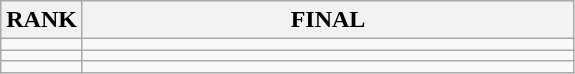<table class="wikitable">
<tr>
<th>RANK</th>
<th style="width: 20em">FINAL</th>
</tr>
<tr>
<td align="center"></td>
<td></td>
</tr>
<tr>
<td align="center"></td>
<td></td>
</tr>
<tr>
<td align="center"></td>
<td></td>
</tr>
</table>
